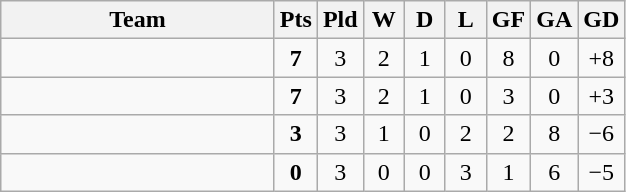<table class="wikitable" style="text-align:center;">
<tr>
<th width=175>Team</th>
<th width=20 abbr="Points">Pts</th>
<th width=20 abbr="Played">Pld</th>
<th width=20 abbr="Won">W</th>
<th width=20 abbr="Drawn">D</th>
<th width=20 abbr="Lost">L</th>
<th width=20 abbr="Goals for">GF</th>
<th width=20 abbr="Goals against">GA</th>
<th width=20 abbr="Goal difference">GD</th>
</tr>
<tr>
<td style="text-align:left;"></td>
<td><strong>7</strong></td>
<td>3</td>
<td>2</td>
<td>1</td>
<td>0</td>
<td>8</td>
<td>0</td>
<td>+8</td>
</tr>
<tr>
<td style="text-align:left;"></td>
<td><strong>7</strong></td>
<td>3</td>
<td>2</td>
<td>1</td>
<td>0</td>
<td>3</td>
<td>0</td>
<td>+3</td>
</tr>
<tr>
<td style="text-align:left;"></td>
<td><strong>3</strong></td>
<td>3</td>
<td>1</td>
<td>0</td>
<td>2</td>
<td>2</td>
<td>8</td>
<td>−6</td>
</tr>
<tr>
<td style="text-align:left;"></td>
<td><strong>0</strong></td>
<td>3</td>
<td>0</td>
<td>0</td>
<td>3</td>
<td>1</td>
<td>6</td>
<td>−5</td>
</tr>
</table>
